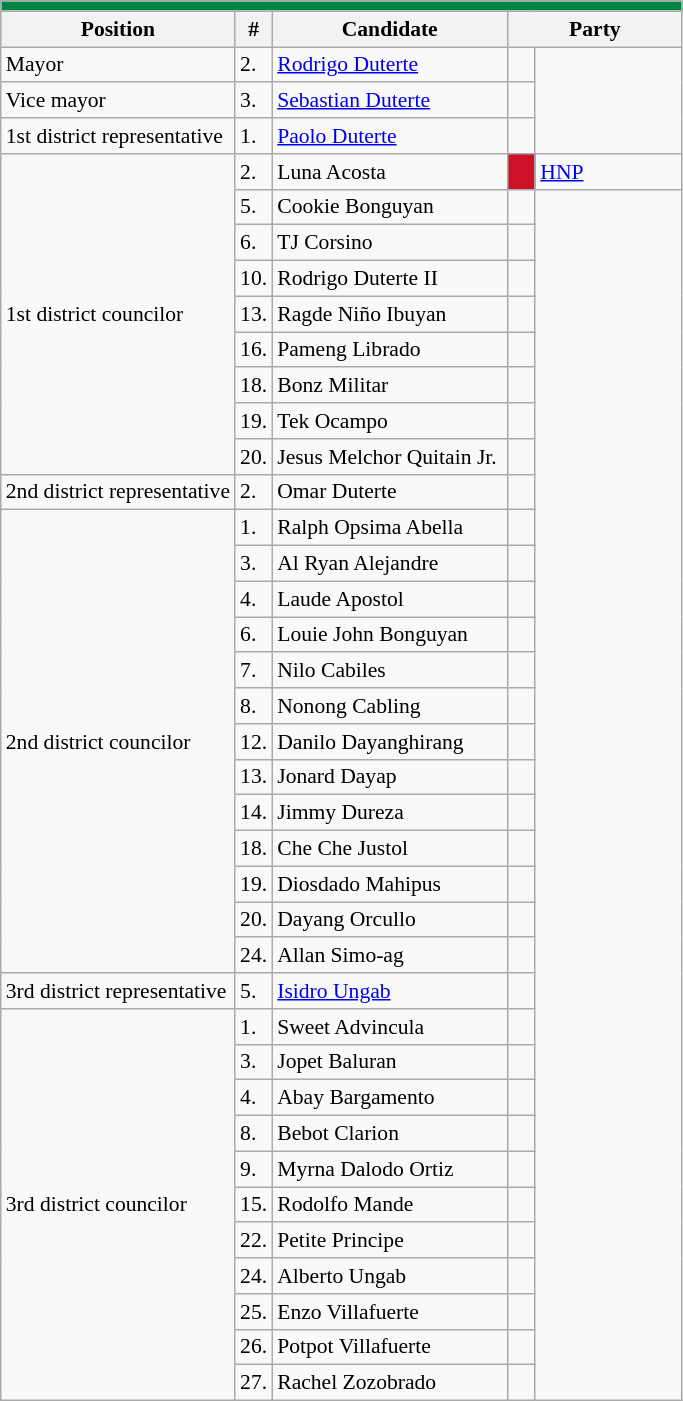<table class="wikitable" style="font-size:90%">
<tr>
<td colspan="5" bgcolor="#008543"></td>
</tr>
<tr>
<th>Position</th>
<th>#</th>
<th width=150px>Candidate</th>
<th colspan="2" width="110px">Party</th>
</tr>
<tr>
<td>Mayor</td>
<td>2.</td>
<td><a href='#'>Rodrigo Duterte</a></td>
<td></td>
</tr>
<tr>
<td>Vice mayor</td>
<td>3.</td>
<td><a href='#'>Sebastian Duterte</a></td>
<td></td>
</tr>
<tr>
<td>1st district representative</td>
<td>1.</td>
<td><a href='#'>Paolo Duterte</a></td>
<td></td>
</tr>
<tr>
<td rowspan="9">1st district councilor</td>
<td>2.</td>
<td>Luna Acosta</td>
<td style="background-color:#CE1126;"></td>
<td><a href='#'>HNP</a></td>
</tr>
<tr>
<td>5.</td>
<td>Cookie Bonguyan</td>
<td></td>
</tr>
<tr>
<td>6.</td>
<td>TJ Corsino</td>
<td></td>
</tr>
<tr>
<td>10.</td>
<td>Rodrigo Duterte II</td>
<td></td>
</tr>
<tr>
<td>13.</td>
<td>Ragde Niño Ibuyan</td>
<td></td>
</tr>
<tr>
<td>16.</td>
<td>Pameng Librado</td>
<td></td>
</tr>
<tr>
<td>18.</td>
<td>Bonz Militar</td>
<td></td>
</tr>
<tr>
<td>19.</td>
<td>Tek Ocampo</td>
<td></td>
</tr>
<tr>
<td>20.</td>
<td>Jesus Melchor Quitain Jr.</td>
<td></td>
</tr>
<tr>
<td>2nd district representative</td>
<td>2.</td>
<td>Omar Duterte</td>
<td></td>
</tr>
<tr>
<td rowspan="13">2nd district councilor</td>
<td>1.</td>
<td>Ralph Opsima Abella</td>
<td></td>
</tr>
<tr>
<td>3.</td>
<td>Al Ryan Alejandre</td>
<td></td>
</tr>
<tr>
<td>4.</td>
<td>Laude Apostol</td>
<td></td>
</tr>
<tr>
<td>6.</td>
<td>Louie John Bonguyan</td>
<td></td>
</tr>
<tr>
<td>7.</td>
<td>Nilo Cabiles</td>
<td></td>
</tr>
<tr>
<td>8.</td>
<td>Nonong Cabling</td>
<td></td>
</tr>
<tr>
<td>12.</td>
<td>Danilo Dayanghirang</td>
<td></td>
</tr>
<tr>
<td>13.</td>
<td>Jonard Dayap</td>
<td></td>
</tr>
<tr>
<td>14.</td>
<td>Jimmy Dureza</td>
<td></td>
</tr>
<tr>
<td>18.</td>
<td>Che Che Justol</td>
<td></td>
</tr>
<tr>
<td>19.</td>
<td>Diosdado Mahipus</td>
<td></td>
</tr>
<tr>
<td>20.</td>
<td>Dayang Orcullo</td>
<td></td>
</tr>
<tr>
<td>24.</td>
<td>Allan Simo-ag</td>
<td></td>
</tr>
<tr>
<td>3rd district representative</td>
<td>5.</td>
<td><a href='#'>Isidro Ungab</a></td>
<td></td>
</tr>
<tr>
<td rowspan="11">3rd district councilor</td>
<td>1.</td>
<td>Sweet Advincula</td>
<td></td>
</tr>
<tr>
<td>3.</td>
<td>Jopet Baluran</td>
<td></td>
</tr>
<tr>
<td>4.</td>
<td>Abay Bargamento</td>
<td></td>
</tr>
<tr>
<td>8.</td>
<td>Bebot Clarion</td>
<td></td>
</tr>
<tr>
<td>9.</td>
<td>Myrna Dalodo Ortiz</td>
<td></td>
</tr>
<tr>
<td>15.</td>
<td>Rodolfo Mande</td>
<td></td>
</tr>
<tr>
<td>22.</td>
<td>Petite Principe</td>
<td></td>
</tr>
<tr>
<td>24.</td>
<td>Alberto Ungab</td>
<td></td>
</tr>
<tr>
<td>25.</td>
<td>Enzo Villafuerte</td>
<td></td>
</tr>
<tr>
<td>26.</td>
<td>Potpot Villafuerte</td>
<td></td>
</tr>
<tr>
<td>27.</td>
<td>Rachel Zozobrado</td>
<td></td>
</tr>
</table>
